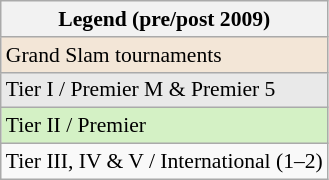<table class="wikitable" style="font-size:90%;">
<tr>
<th>Legend (pre/post 2009)</th>
</tr>
<tr>
<td style="background:#f3e6d7;">Grand Slam tournaments</td>
</tr>
<tr>
<td style="background:#e9e9e9;">Tier I / Premier M & Premier 5</td>
</tr>
<tr>
<td style="background:#d4f1c5;">Tier II / Premier</td>
</tr>
<tr>
<td>Tier III, IV & V / International (1–2)</td>
</tr>
</table>
